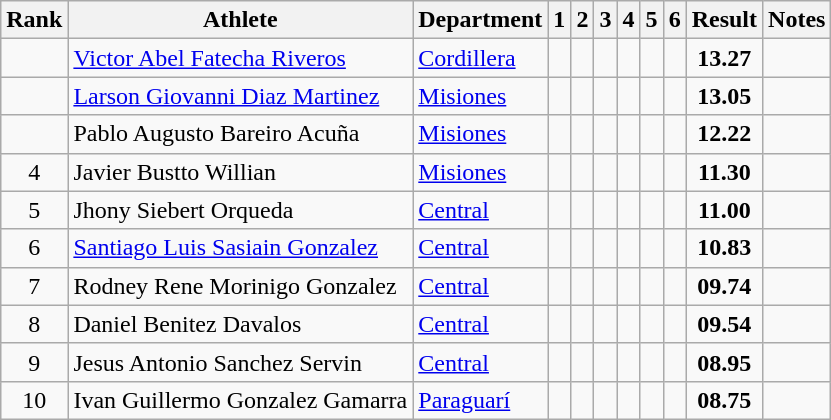<table class="sortable wikitable" style="text-align:center">
<tr>
<th>Rank</th>
<th>Athlete</th>
<th>Department</th>
<th>1</th>
<th>2</th>
<th>3</th>
<th>4</th>
<th>5</th>
<th>6</th>
<th>Result</th>
<th>Notes</th>
</tr>
<tr>
<td></td>
<td align="left"><a href='#'>Victor Abel Fatecha Riveros</a></td>
<td align="left"><a href='#'>Cordillera</a></td>
<td></td>
<td></td>
<td></td>
<td></td>
<td></td>
<td></td>
<td><strong>13.27</strong></td>
<td></td>
</tr>
<tr>
<td></td>
<td align="left"><a href='#'>Larson Giovanni Diaz Martinez</a></td>
<td align="left"><a href='#'>Misiones</a></td>
<td></td>
<td></td>
<td></td>
<td></td>
<td></td>
<td></td>
<td><strong>13.05</strong></td>
<td></td>
</tr>
<tr>
<td></td>
<td align="left">Pablo Augusto Bareiro Acuña</td>
<td align="left"><a href='#'>Misiones</a></td>
<td></td>
<td></td>
<td></td>
<td></td>
<td></td>
<td></td>
<td><strong>12.22</strong></td>
<td></td>
</tr>
<tr>
<td>4</td>
<td align="left">Javier Bustto Willian</td>
<td align="left"><a href='#'>Misiones</a></td>
<td></td>
<td></td>
<td></td>
<td></td>
<td></td>
<td></td>
<td><strong>11.30</strong></td>
<td></td>
</tr>
<tr>
<td>5</td>
<td align="left">Jhony Siebert Orqueda</td>
<td align="left"><a href='#'>Central</a></td>
<td></td>
<td></td>
<td></td>
<td></td>
<td></td>
<td></td>
<td><strong>11.00</strong></td>
<td></td>
</tr>
<tr>
<td>6</td>
<td align="left"><a href='#'>Santiago Luis Sasiain Gonzalez</a></td>
<td align="left"><a href='#'>Central</a></td>
<td></td>
<td></td>
<td></td>
<td></td>
<td></td>
<td></td>
<td><strong>10.83</strong></td>
<td></td>
</tr>
<tr>
<td>7</td>
<td align="left">Rodney Rene Morinigo Gonzalez</td>
<td align="left"><a href='#'>Central</a></td>
<td></td>
<td></td>
<td></td>
<td></td>
<td></td>
<td></td>
<td><strong>09.74</strong></td>
<td></td>
</tr>
<tr>
<td>8</td>
<td align="left">Daniel Benitez Davalos</td>
<td align="left"><a href='#'>Central</a></td>
<td></td>
<td></td>
<td></td>
<td></td>
<td></td>
<td></td>
<td><strong>09.54</strong></td>
<td></td>
</tr>
<tr>
<td>9</td>
<td align="left">Jesus Antonio Sanchez Servin</td>
<td align="left"><a href='#'>Central</a></td>
<td></td>
<td></td>
<td></td>
<td></td>
<td></td>
<td></td>
<td><strong>08.95</strong></td>
<td></td>
</tr>
<tr>
<td>10</td>
<td align="left">Ivan Guillermo Gonzalez Gamarra</td>
<td align="left"><a href='#'>Paraguarí</a></td>
<td></td>
<td></td>
<td></td>
<td></td>
<td></td>
<td></td>
<td><strong>08.75</strong></td>
<td></td>
</tr>
</table>
